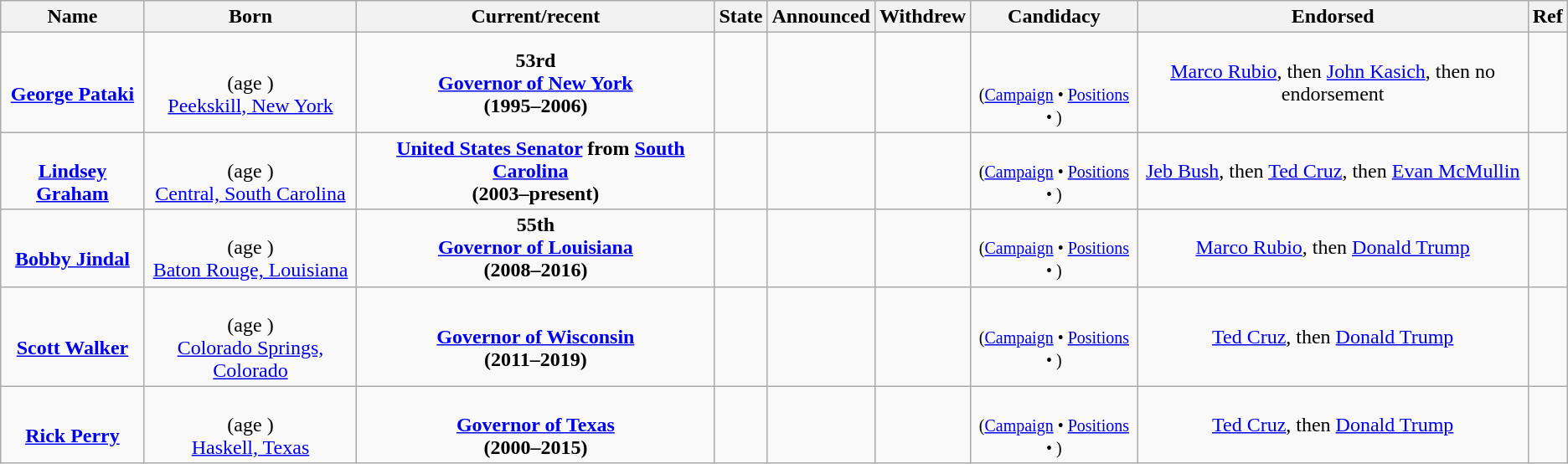<table class="wikitable sortable" style="text-align:center">
<tr>
<th>Name</th>
<th>Born</th>
<th>Current/recent</th>
<th>State</th>
<th>Announced</th>
<th>Withdrew</th>
<th>Candidacy</th>
<th>Endorsed</th>
<th class="unsortable">Ref</th>
</tr>
<tr>
<td data-sort-value="Pataki"><br> <strong><a href='#'>George Pataki</a></strong></td>
<td><br> (age )<br> <a href='#'>Peekskill, New York</a></td>
<td><strong>53rd<br><a href='#'>Governor of New York</a><br> (1995–2006)</strong></td>
<td></td>
<td></td>
<td></td>
<td><br><br><small>(<a href='#'>Campaign</a> • <a href='#'>Positions</a> • )<br></small></td>
<td><a href='#'>Marco Rubio</a>, then <a href='#'>John Kasich</a>, then no endorsement</td>
<td></td>
</tr>
<tr>
<td data-sort-value="Graham"> <br> <strong><a href='#'>Lindsey Graham</a></strong></td>
<td><br> (age )<br> <a href='#'>Central, South Carolina</a></td>
<td><strong>  <a href='#'>United States Senator</a> from <a href='#'>South Carolina</a>  <br>(2003–present)</strong></td>
<td></td>
<td></td>
<td></td>
<td><br><small>(<a href='#'>Campaign</a> • <a href='#'>Positions</a> • )<br></small></td>
<td><a href='#'>Jeb Bush</a>, then <a href='#'>Ted Cruz</a>, then <a href='#'>Evan McMullin</a></td>
<td></td>
</tr>
<tr>
<td data-sort-value="Jindal"><br> <strong><a href='#'>Bobby Jindal</a></strong></td>
<td><br>(age )<br><a href='#'>Baton Rouge, Louisiana</a></td>
<td><strong>55th<br><a href='#'>Governor of Louisiana</a> <br>(2008–2016)</strong></td>
<td></td>
<td></td>
<td></td>
<td><br><small>(<a href='#'>Campaign</a> • <a href='#'>Positions</a> • )<br></small></td>
<td><a href='#'>Marco Rubio</a>, then <a href='#'>Donald Trump</a></td>
<td></td>
</tr>
<tr>
<td data-sort-value="Walker"><br> <strong><a href='#'>Scott Walker</a></strong></td>
<td><br> (age )<br><a href='#'>Colorado Springs, Colorado</a></td>
<td><strong><a href='#'></a><br><a href='#'>Governor of Wisconsin</a> <br> (2011–2019)</strong></td>
<td></td>
<td></td>
<td></td>
<td><br><small>(<a href='#'>Campaign</a> • <a href='#'>Positions</a> • )<br></small></td>
<td><a href='#'>Ted Cruz</a>, then <a href='#'>Donald Trump</a></td>
<td></td>
</tr>
<tr>
<td data-sort-value="Perry"><br> <strong><a href='#'>Rick Perry</a></strong></td>
<td><br> (age )<br> <a href='#'>Haskell, Texas</a></td>
<td><strong><a href='#'></a><br><a href='#'>Governor of Texas</a><br> (2000–2015)</strong><br></td>
<td></td>
<td></td>
<td></td>
<td> <br><small>(<a href='#'>Campaign</a> • <a href='#'>Positions</a> • )<br> </small></td>
<td><a href='#'>Ted Cruz</a>, then <a href='#'>Donald Trump</a></td>
<td></td>
</tr>
</table>
